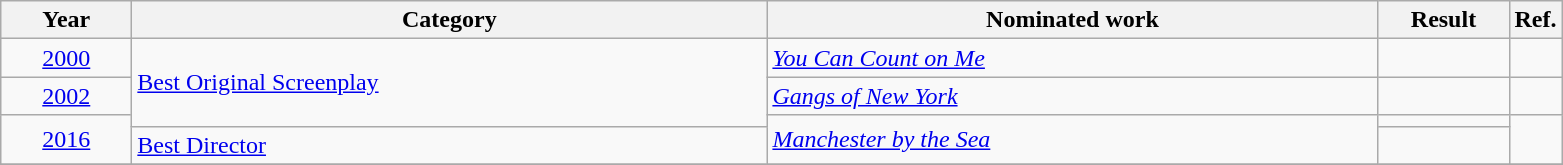<table class=wikitable>
<tr>
<th scope="col" style="width:5em;">Year</th>
<th scope="col" style="width:26em;">Category</th>
<th scope="col" style="width:25em;">Nominated work</th>
<th scope="col" style="width:5em;">Result</th>
<th>Ref.</th>
</tr>
<tr>
<td style="text-align:center;"><a href='#'>2000</a></td>
<td rowspan=3><a href='#'>Best Original Screenplay</a></td>
<td><em><a href='#'>You Can Count on Me</a></em></td>
<td></td>
<td style="text-align:center;"></td>
</tr>
<tr>
<td style="text-align:center;"><a href='#'>2002</a></td>
<td><em><a href='#'>Gangs of New York</a></em></td>
<td></td>
<td style="text-align:center;"></td>
</tr>
<tr>
<td style="text-align:center;", rowspan=2><a href='#'>2016</a></td>
<td rowspan=2><em><a href='#'>Manchester by the Sea</a></em></td>
<td></td>
<td style="text-align:center;", rowspan=2></td>
</tr>
<tr>
<td><a href='#'>Best Director</a></td>
<td></td>
</tr>
<tr>
</tr>
</table>
